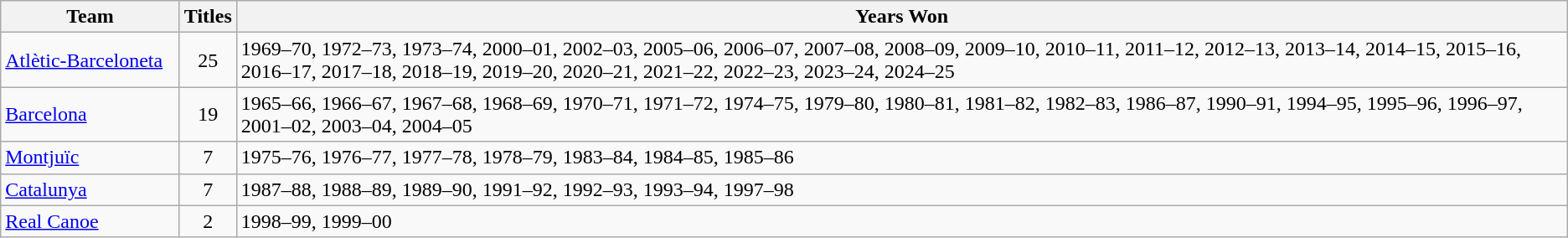<table class="wikitable sortable">
<tr>
<th width="135">Team</th>
<th>Titles</th>
<th>Years Won</th>
</tr>
<tr>
<td><a href='#'>Atlètic-Barceloneta</a></td>
<td align=center>25</td>
<td>1969–70, 1972–73, 1973–74, 2000–01, 2002–03, 2005–06, 2006–07, 2007–08, 2008–09, 2009–10, 2010–11, 2011–12, 2012–13, 2013–14, 2014–15, 2015–16, 2016–17, 2017–18, 2018–19, 2019–20, 2020–21, 2021–22, 2022–23, 2023–24, 2024–25</td>
</tr>
<tr>
<td><a href='#'>Barcelona</a></td>
<td align=center>19</td>
<td>1965–66, 1966–67, 1967–68, 1968–69, 1970–71, 1971–72, 1974–75, 1979–80, 1980–81, 1981–82, 1982–83, 1986–87, 1990–91, 1994–95, 1995–96, 1996–97, 2001–02, 2003–04, 2004–05</td>
</tr>
<tr>
<td><a href='#'>Montjuïc</a></td>
<td align=center>7</td>
<td>1975–76, 1976–77, 1977–78, 1978–79, 1983–84, 1984–85, 1985–86</td>
</tr>
<tr>
<td><a href='#'>Catalunya</a></td>
<td align=center>7</td>
<td>1987–88, 1988–89, 1989–90, 1991–92, 1992–93, 1993–94, 1997–98</td>
</tr>
<tr>
<td><a href='#'>Real Canoe</a></td>
<td align=center>2</td>
<td>1998–99, 1999–00</td>
</tr>
</table>
